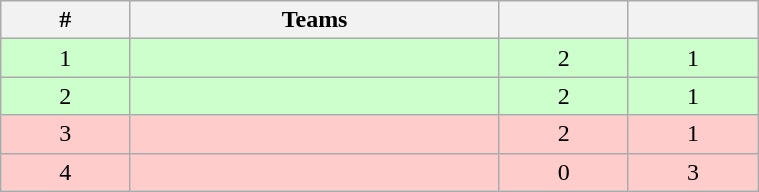<table class="wikitable" width="40%" style="text-align:center;">
<tr>
<th width="7%">#</th>
<th width="20%">Teams</th>
<th width="7%"></th>
<th width="7%"></th>
</tr>
<tr bgcolor="#cfc">
<td>1</td>
<td align="left"></td>
<td>2</td>
<td>1</td>
</tr>
<tr bgcolor="#cfc">
<td>2</td>
<td align="left"></td>
<td>2</td>
<td>1</td>
</tr>
<tr bgcolor=#fcc>
<td>3</td>
<td align="left"></td>
<td>2</td>
<td>1</td>
</tr>
<tr bgcolor=#fcc>
<td>4</td>
<td align="left"></td>
<td>0</td>
<td>3</td>
</tr>
</table>
